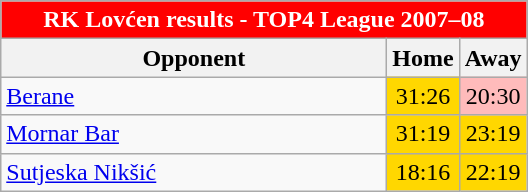<table class="wikitable" style="text-align:center">
<tr>
<th colspan=10 style="background:red;color:white;">RK Lovćen results - TOP4 League 2007–08</th>
</tr>
<tr>
<th width=250>Opponent</th>
<th>Home</th>
<th>Away</th>
</tr>
<tr>
<td align=left><a href='#'>Berane</a></td>
<td style="background:gold">31:26</td>
<td style="background:#ffbbbb;">20:30</td>
</tr>
<tr>
<td align=left><a href='#'>Mornar Bar</a></td>
<td style="background:gold">31:19</td>
<td style="background:gold">23:19</td>
</tr>
<tr>
<td align=left><a href='#'>Sutjeska Nikšić</a></td>
<td style="background:gold">18:16</td>
<td style="background:gold">22:19</td>
</tr>
</table>
